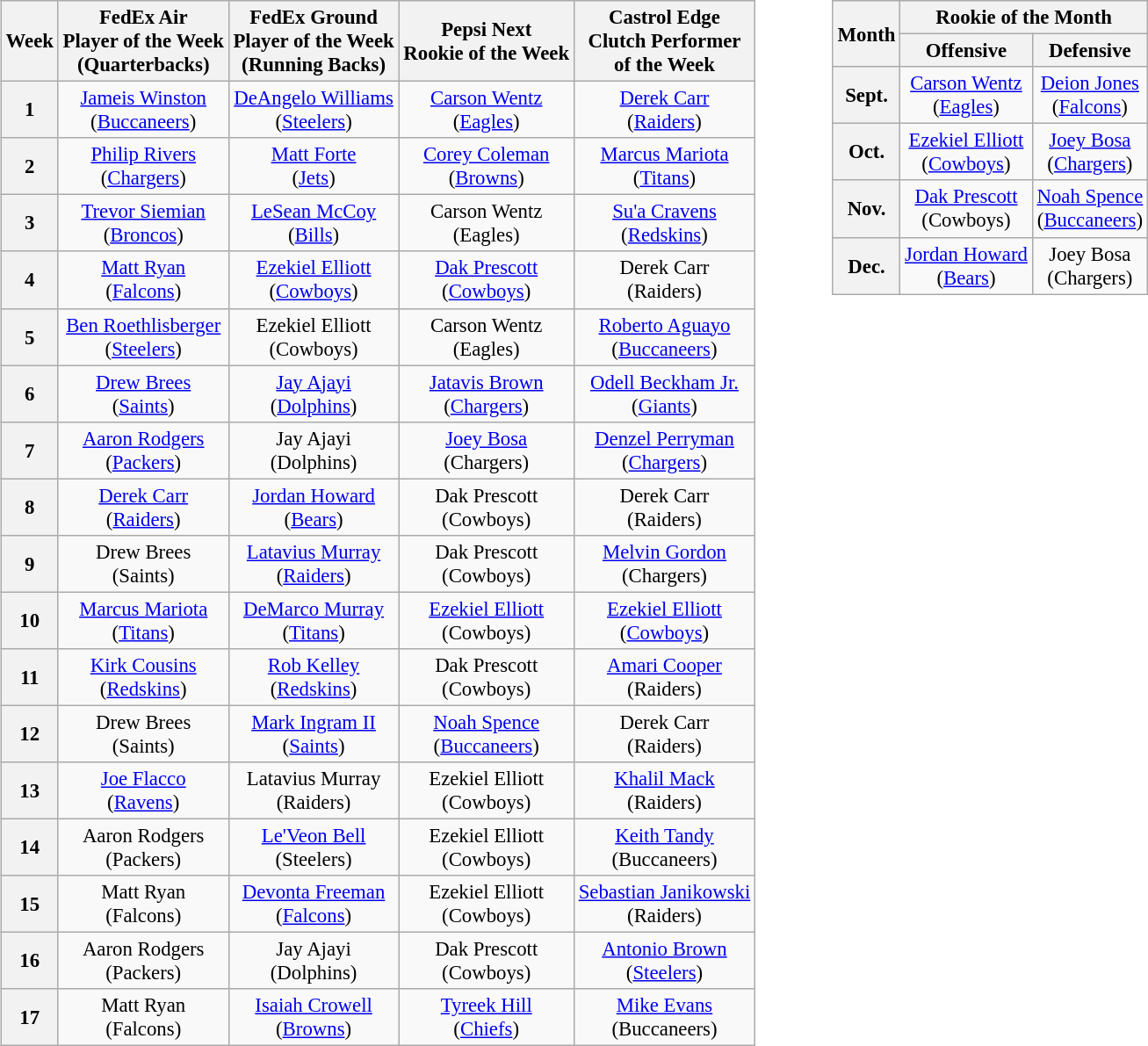<table border=0>
<tr valign="top">
<td><br><table class="wikitable" style="font-size: 95%; text-align: center;">
<tr>
<th>Week</th>
<th>FedEx Air<br>Player of the Week<br>(Quarterbacks)</th>
<th>FedEx Ground<br>Player of the Week<br>(Running Backs)</th>
<th>Pepsi Next<br>Rookie of the Week</th>
<th>Castrol Edge<br>Clutch Performer<br>of the Week</th>
</tr>
<tr>
<th>1</th>
<td><a href='#'>Jameis Winston</a><br>(<a href='#'>Buccaneers</a>)</td>
<td><a href='#'>DeAngelo Williams</a><br>(<a href='#'>Steelers</a>)</td>
<td><a href='#'>Carson Wentz</a><br>(<a href='#'>Eagles</a>)</td>
<td><a href='#'>Derek Carr</a><br>(<a href='#'>Raiders</a>)</td>
</tr>
<tr>
<th>2</th>
<td><a href='#'>Philip Rivers</a><br>(<a href='#'>Chargers</a>)</td>
<td><a href='#'>Matt Forte</a><br>(<a href='#'>Jets</a>)</td>
<td><a href='#'>Corey Coleman</a><br>(<a href='#'>Browns</a>)</td>
<td><a href='#'>Marcus Mariota</a><br>(<a href='#'>Titans</a>)</td>
</tr>
<tr>
<th>3</th>
<td><a href='#'>Trevor Siemian</a><br>(<a href='#'>Broncos</a>)</td>
<td><a href='#'>LeSean McCoy</a><br>(<a href='#'>Bills</a>)</td>
<td>Carson Wentz<br>(Eagles)</td>
<td><a href='#'>Su'a Cravens</a><br>(<a href='#'>Redskins</a>)</td>
</tr>
<tr>
<th>4</th>
<td><a href='#'>Matt Ryan</a><br>(<a href='#'>Falcons</a>)</td>
<td><a href='#'>Ezekiel Elliott</a><br>(<a href='#'>Cowboys</a>)</td>
<td><a href='#'>Dak Prescott</a><br>(<a href='#'>Cowboys</a>)</td>
<td>Derek Carr<br>(Raiders)</td>
</tr>
<tr>
<th>5</th>
<td><a href='#'>Ben Roethlisberger</a><br>(<a href='#'>Steelers</a>)</td>
<td>Ezekiel Elliott<br>(Cowboys)</td>
<td>Carson Wentz<br>(Eagles)</td>
<td><a href='#'>Roberto Aguayo</a><br>(<a href='#'>Buccaneers</a>)</td>
</tr>
<tr>
<th>6</th>
<td><a href='#'>Drew Brees</a><br>(<a href='#'>Saints</a>)</td>
<td><a href='#'>Jay Ajayi</a><br>(<a href='#'>Dolphins</a>)</td>
<td><a href='#'>Jatavis Brown</a><br>(<a href='#'>Chargers</a>)</td>
<td><a href='#'>Odell Beckham Jr.</a><br>(<a href='#'>Giants</a>)</td>
</tr>
<tr>
<th>7</th>
<td><a href='#'>Aaron Rodgers</a><br>(<a href='#'>Packers</a>)</td>
<td>Jay Ajayi<br>(Dolphins)</td>
<td><a href='#'>Joey Bosa</a><br>(Chargers)</td>
<td><a href='#'>Denzel Perryman</a><br>(<a href='#'>Chargers</a>)</td>
</tr>
<tr>
<th>8</th>
<td><a href='#'>Derek Carr</a><br>(<a href='#'>Raiders</a>)</td>
<td><a href='#'>Jordan Howard</a><br>(<a href='#'>Bears</a>)</td>
<td>Dak Prescott<br>(Cowboys)</td>
<td>Derek Carr<br>(Raiders)</td>
</tr>
<tr>
<th>9</th>
<td>Drew Brees<br>(Saints)</td>
<td><a href='#'>Latavius Murray</a><br>(<a href='#'>Raiders</a>)</td>
<td>Dak Prescott<br>(Cowboys)</td>
<td><a href='#'>Melvin Gordon</a><br>(Chargers)</td>
</tr>
<tr>
<th>10</th>
<td><a href='#'>Marcus Mariota</a><br>(<a href='#'>Titans</a>)</td>
<td><a href='#'>DeMarco Murray</a><br>(<a href='#'>Titans</a>)</td>
<td><a href='#'>Ezekiel Elliott</a><br>(Cowboys)</td>
<td><a href='#'>Ezekiel Elliott</a><br>(<a href='#'>Cowboys</a>)</td>
</tr>
<tr>
<th>11</th>
<td><a href='#'>Kirk Cousins</a><br>(<a href='#'>Redskins</a>)</td>
<td><a href='#'>Rob Kelley</a><br>(<a href='#'>Redskins</a>)</td>
<td>Dak Prescott<br>(Cowboys)</td>
<td><a href='#'>Amari Cooper</a><br>(Raiders)</td>
</tr>
<tr>
<th>12</th>
<td>Drew Brees<br>(Saints)</td>
<td><a href='#'>Mark Ingram II</a><br>(<a href='#'>Saints</a>)</td>
<td><a href='#'>Noah Spence</a><br>(<a href='#'>Buccaneers</a>)</td>
<td>Derek Carr<br>(Raiders)</td>
</tr>
<tr>
<th>13</th>
<td><a href='#'>Joe Flacco</a><br>(<a href='#'>Ravens</a>)</td>
<td>Latavius Murray<br>(Raiders)</td>
<td>Ezekiel Elliott<br>(Cowboys)</td>
<td><a href='#'>Khalil Mack</a><br>(Raiders)</td>
</tr>
<tr>
<th>14</th>
<td>Aaron Rodgers<br>(Packers)</td>
<td><a href='#'>Le'Veon Bell</a><br>(Steelers)</td>
<td>Ezekiel Elliott<br>(Cowboys)</td>
<td><a href='#'>Keith Tandy</a><br>(Buccaneers)</td>
</tr>
<tr>
<th>15</th>
<td>Matt Ryan<br>(Falcons)</td>
<td><a href='#'>Devonta Freeman</a><br>(<a href='#'>Falcons</a>)</td>
<td>Ezekiel Elliott<br>(Cowboys)</td>
<td><a href='#'>Sebastian Janikowski</a><br>(Raiders)</td>
</tr>
<tr>
<th>16</th>
<td>Aaron Rodgers<br>(Packers)</td>
<td>Jay Ajayi<br>(Dolphins)</td>
<td>Dak Prescott<br>(Cowboys)</td>
<td><a href='#'>Antonio Brown</a><br>(<a href='#'>Steelers</a>)</td>
</tr>
<tr>
<th>17</th>
<td>Matt Ryan<br>(Falcons)</td>
<td><a href='#'>Isaiah Crowell</a><br>(<a href='#'>Browns</a>)</td>
<td><a href='#'>Tyreek Hill</a><br>(<a href='#'>Chiefs</a>)</td>
<td><a href='#'>Mike Evans</a><br>(Buccaneers)</td>
</tr>
</table>
</td>
<td style="padding-left:40px;"><br><table class="wikitable" style="font-size: 95%; text-align: center;">
<tr>
<th rowspan=2>Month</th>
<th colspan=2>Rookie of the Month</th>
</tr>
<tr>
<th>Offensive</th>
<th>Defensive</th>
</tr>
<tr>
<th>Sept.</th>
<td><a href='#'>Carson Wentz</a><br>(<a href='#'>Eagles</a>)</td>
<td><a href='#'>Deion Jones</a><br>(<a href='#'>Falcons</a>)</td>
</tr>
<tr>
<th>Oct.</th>
<td><a href='#'>Ezekiel Elliott</a><br>(<a href='#'>Cowboys</a>)</td>
<td><a href='#'>Joey Bosa</a><br>(<a href='#'>Chargers</a>)</td>
</tr>
<tr>
<th>Nov.</th>
<td><a href='#'>Dak Prescott</a><br>(Cowboys)</td>
<td><a href='#'>Noah Spence</a><br>(<a href='#'>Buccaneers</a>)</td>
</tr>
<tr>
<th>Dec.</th>
<td><a href='#'>Jordan Howard</a><br>(<a href='#'>Bears</a>)</td>
<td>Joey Bosa<br>(Chargers)</td>
</tr>
</table>
</td>
</tr>
</table>
